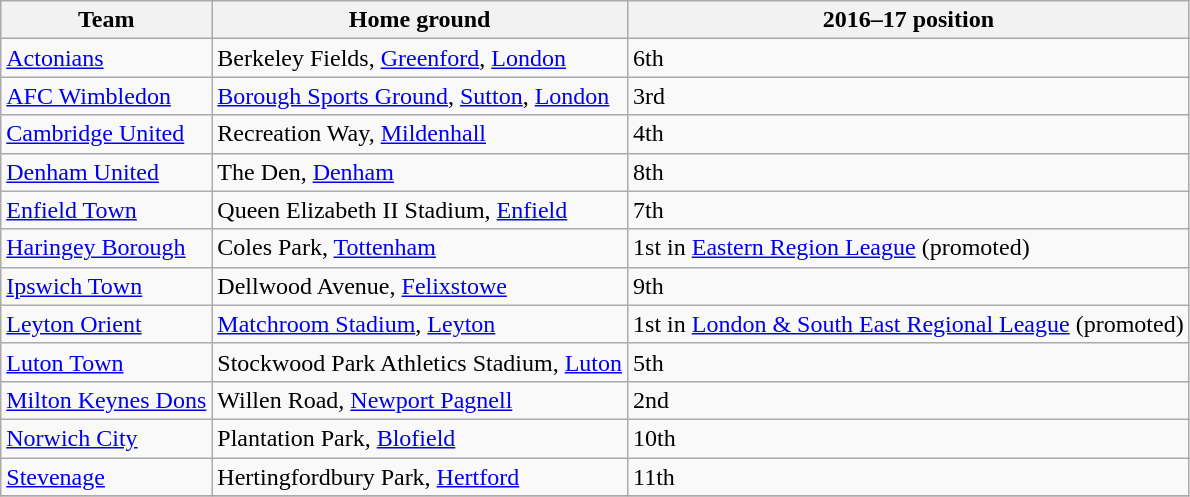<table class=wikitable>
<tr>
<th>Team</th>
<th>Home ground</th>
<th>2016–17 position</th>
</tr>
<tr>
<td><a href='#'>Actonians</a></td>
<td>Berkeley Fields, <a href='#'>Greenford</a>, <a href='#'>London</a></td>
<td>6th</td>
</tr>
<tr>
<td><a href='#'>AFC Wimbledon</a></td>
<td><a href='#'>Borough Sports Ground</a>, <a href='#'>Sutton</a>, <a href='#'>London</a></td>
<td>3rd</td>
</tr>
<tr>
<td><a href='#'>Cambridge United</a></td>
<td>Recreation Way, <a href='#'>Mildenhall</a></td>
<td>4th</td>
</tr>
<tr>
<td><a href='#'>Denham United</a></td>
<td>The Den, <a href='#'>Denham</a></td>
<td>8th</td>
</tr>
<tr>
<td><a href='#'>Enfield Town</a></td>
<td>Queen Elizabeth II Stadium, <a href='#'>Enfield</a></td>
<td>7th</td>
</tr>
<tr>
<td><a href='#'>Haringey Borough</a></td>
<td>Coles Park, <a href='#'>Tottenham</a></td>
<td>1st in <a href='#'>Eastern Region League</a> (promoted)</td>
</tr>
<tr>
<td><a href='#'>Ipswich Town</a></td>
<td>Dellwood Avenue, <a href='#'>Felixstowe</a></td>
<td>9th</td>
</tr>
<tr>
<td><a href='#'>Leyton Orient</a></td>
<td><a href='#'>Matchroom Stadium</a>, <a href='#'>Leyton</a></td>
<td>1st in <a href='#'>London & South East Regional League</a> (promoted)</td>
</tr>
<tr>
<td><a href='#'>Luton Town</a></td>
<td>Stockwood Park Athletics Stadium, <a href='#'>Luton</a></td>
<td>5th</td>
</tr>
<tr>
<td><a href='#'>Milton Keynes Dons</a></td>
<td>Willen Road, <a href='#'>Newport Pagnell</a></td>
<td>2nd</td>
</tr>
<tr>
<td><a href='#'>Norwich City</a></td>
<td>Plantation Park, <a href='#'>Blofield</a></td>
<td>10th</td>
</tr>
<tr>
<td><a href='#'>Stevenage</a></td>
<td>Hertingfordbury Park, <a href='#'>Hertford</a></td>
<td>11th</td>
</tr>
<tr>
</tr>
</table>
